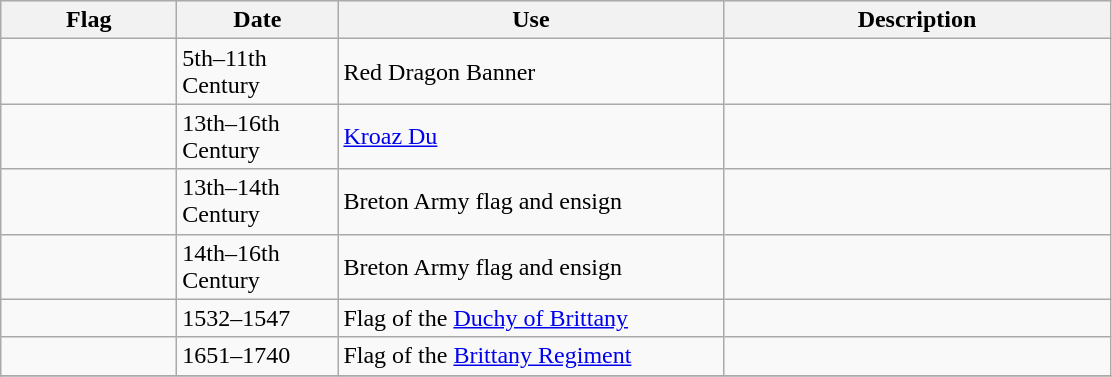<table class="wikitable">
<tr style="background:#efefef;">
<th style="width:110px;">Flag</th>
<th style="width:100px;">Date</th>
<th style="width:250px;">Use</th>
<th style="width:250px;">Description</th>
</tr>
<tr>
<td></td>
<td>5th–11th Century</td>
<td>Red Dragon Banner</td>
<td></td>
</tr>
<tr>
<td></td>
<td>13th–16th Century</td>
<td><a href='#'>Kroaz Du</a></td>
<td></td>
</tr>
<tr>
<td></td>
<td>13th–14th Century</td>
<td>Breton Army flag and ensign</td>
<td></td>
</tr>
<tr>
<td></td>
<td>14th–16th Century</td>
<td>Breton Army flag and ensign</td>
<td></td>
</tr>
<tr>
<td></td>
<td>1532–1547</td>
<td>Flag of the <a href='#'>Duchy of Brittany</a></td>
<td></td>
</tr>
<tr>
<td></td>
<td>1651–1740</td>
<td>Flag of the <a href='#'>Brittany Regiment</a></td>
<td></td>
</tr>
<tr>
</tr>
</table>
